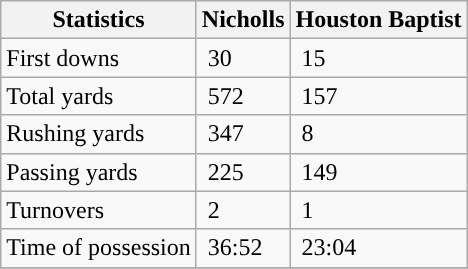<table class="wikitable">
<tr>
<th>Statistics</th>
<th>Nicholls</th>
<th>Houston Baptist</th>
</tr>
<tr>
<td>First downs</td>
<td> 30</td>
<td> 15</td>
</tr>
<tr>
<td>Total yards</td>
<td> 572</td>
<td> 157</td>
</tr>
<tr>
<td>Rushing yards</td>
<td> 347</td>
<td> 8</td>
</tr>
<tr>
<td>Passing yards</td>
<td> 225</td>
<td> 149</td>
</tr>
<tr>
<td>Turnovers</td>
<td> 2</td>
<td> 1</td>
</tr>
<tr>
<td>Time of possession</td>
<td> 36:52</td>
<td> 23:04</td>
</tr>
<tr>
</tr>
</table>
